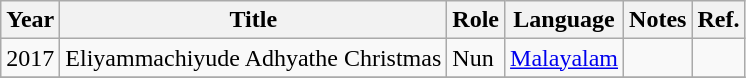<table class="wikitable">
<tr>
<th>Year</th>
<th>Title</th>
<th>Role</th>
<th>Language</th>
<th>Notes</th>
<th>Ref.</th>
</tr>
<tr>
<td>2017</td>
<td>Eliyammachiyude Adhyathe Christmas</td>
<td>Nun</td>
<td><a href='#'>Malayalam</a></td>
<td></td>
<td></td>
</tr>
<tr>
</tr>
</table>
